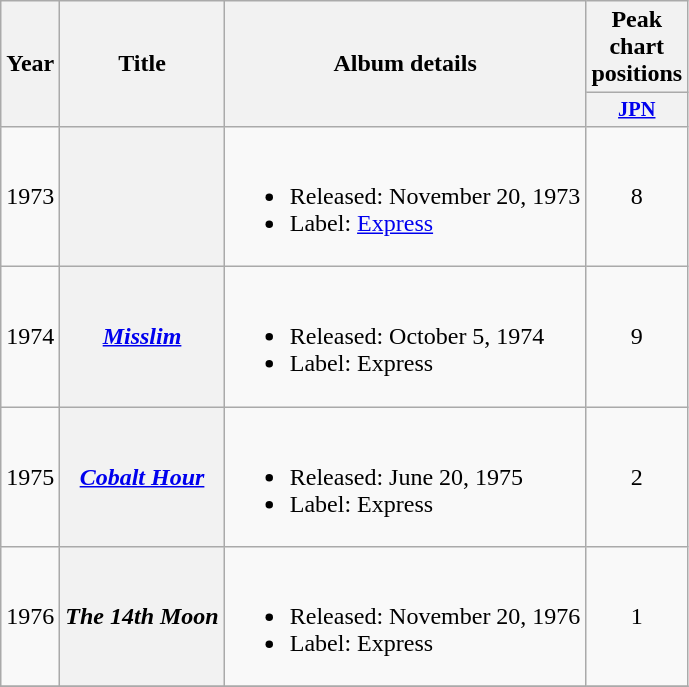<table class="wikitable plainrowheaders" style="text-align:center;">
<tr>
<th rowspan="2">Year</th>
<th rowspan="2">Title</th>
<th rowspan="2">Album details</th>
<th colspan="1">Peak chart positions</th>
</tr>
<tr>
<th style="width:3em;font-size:85%"><a href='#'>JPN</a><br></th>
</tr>
<tr>
<td>1973</td>
<th scope="row"></th>
<td align="left"><br><ul><li>Released: November 20, 1973</li><li>Label: <a href='#'>Express</a></li></ul></td>
<td>8</td>
</tr>
<tr>
<td>1974</td>
<th scope="row"><em><a href='#'>Misslim</a></em></th>
<td align="left"><br><ul><li>Released: October 5, 1974</li><li>Label: Express</li></ul></td>
<td>9</td>
</tr>
<tr>
<td>1975</td>
<th scope="row"><em><a href='#'>Cobalt Hour</a></em></th>
<td align="left"><br><ul><li>Released: June 20, 1975</li><li>Label: Express</li></ul></td>
<td>2</td>
</tr>
<tr>
<td>1976</td>
<th scope="row"><em>The 14th Moon</em><br></th>
<td align="left"><br><ul><li>Released: November 20, 1976</li><li>Label: Express</li></ul></td>
<td>1</td>
</tr>
<tr>
</tr>
</table>
